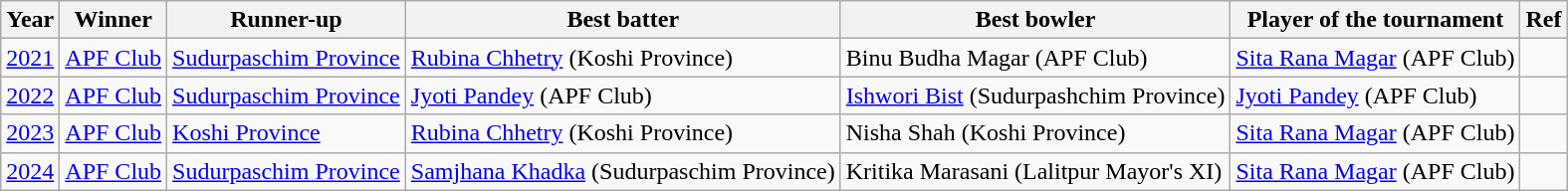<table class="wikitable">
<tr>
<th>Year</th>
<th>Winner</th>
<th>Runner-up</th>
<th>Best batter</th>
<th>Best bowler</th>
<th>Player of the tournament</th>
<th>Ref</th>
</tr>
<tr>
<td><a href='#'>2021</a></td>
<td><a href='#'>APF Club</a></td>
<td><a href='#'>Sudurpaschim Province</a></td>
<td><a href='#'>Rubina Chhetry</a> (Koshi Province)</td>
<td>Binu Budha Magar (APF Club)</td>
<td><a href='#'>Sita Rana Magar</a> (APF Club)</td>
<td></td>
</tr>
<tr>
<td><a href='#'>2022</a></td>
<td><a href='#'>APF Club</a></td>
<td><a href='#'>Sudurpaschim Province</a></td>
<td><a href='#'>Jyoti Pandey</a> (APF Club)</td>
<td><a href='#'>Ishwori Bist</a> (Sudurpashchim Province)</td>
<td><a href='#'>Jyoti Pandey</a> (APF Club)</td>
<td></td>
</tr>
<tr>
<td><a href='#'>2023</a></td>
<td><a href='#'>APF Club</a></td>
<td><a href='#'>Koshi Province</a></td>
<td><a href='#'>Rubina Chhetry</a> (Koshi Province)</td>
<td>Nisha Shah (Koshi Province)</td>
<td><a href='#'>Sita Rana Magar</a> (APF Club)</td>
<td></td>
</tr>
<tr>
<td><a href='#'>2024</a></td>
<td><a href='#'>APF Club</a></td>
<td><a href='#'>Sudurpaschim Province</a></td>
<td><a href='#'>Samjhana Khadka</a> (Sudurpaschim Province)</td>
<td>Kritika Marasani (Lalitpur Mayor's XI)</td>
<td><a href='#'>Sita Rana Magar</a> (APF Club)</td>
<td></td>
</tr>
</table>
